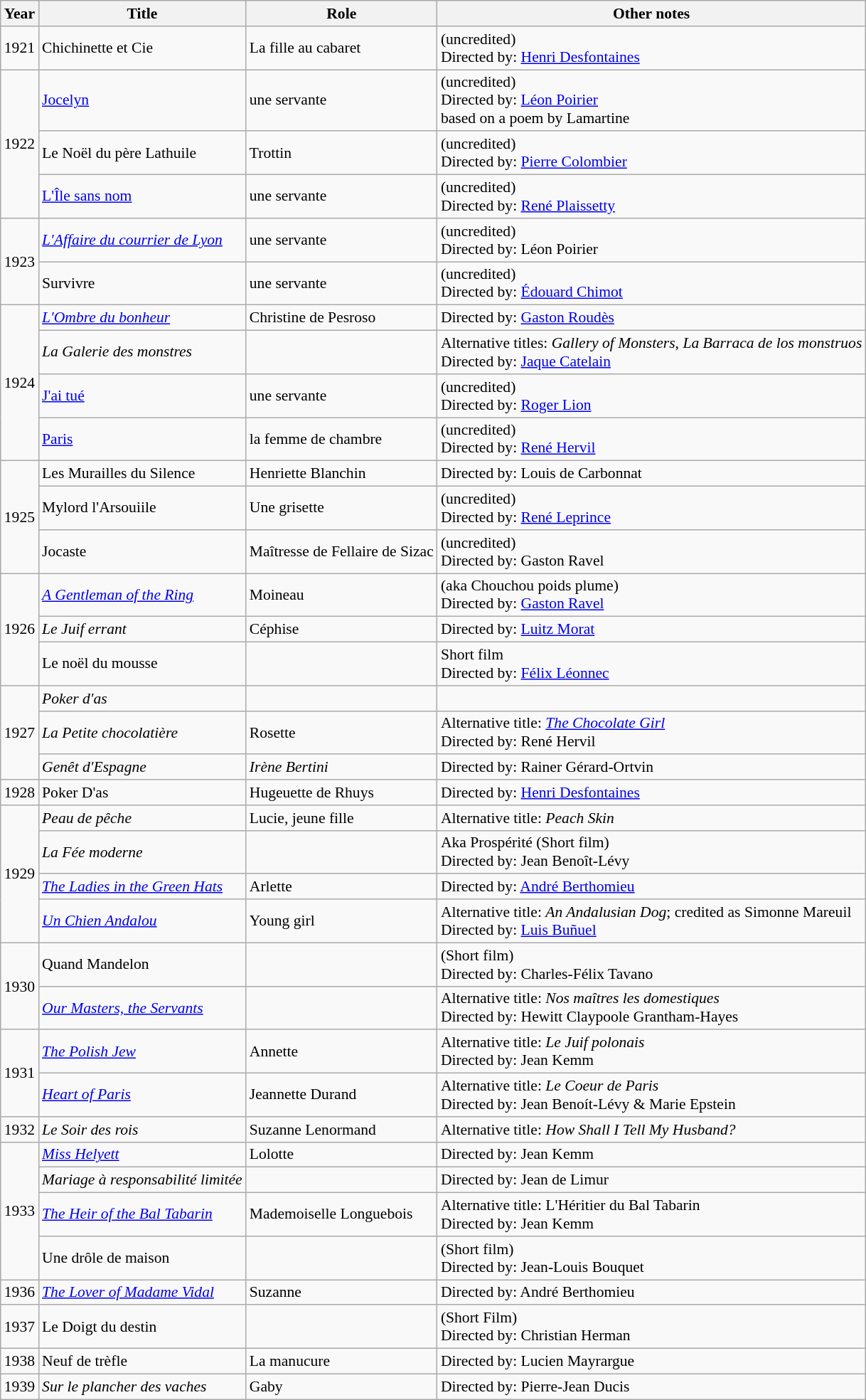<table class="wikitable" style="font-size: 90%;">
<tr>
<th>Year</th>
<th>Title</th>
<th>Role</th>
<th>Other notes</th>
</tr>
<tr>
<td>1921</td>
<td>Chichinette et Cie</td>
<td>La fille au cabaret</td>
<td>(uncredited)<br>Directed by: <a href='#'>Henri Desfontaines</a></td>
</tr>
<tr>
<td rowspan="3">1922</td>
<td><a href='#'>Jocelyn</a></td>
<td>une servante</td>
<td>(uncredited)<br>Directed by: <a href='#'>Léon Poirier</a><br>based on a poem by Lamartine</td>
</tr>
<tr>
<td>Le Noël du père Lathuile</td>
<td>Trottin</td>
<td>(uncredited)<br>Directed by: <a href='#'>Pierre Colombier</a></td>
</tr>
<tr>
<td><a href='#'>L'Île sans nom</a></td>
<td>une servante</td>
<td>(uncredited)<br>Directed by: <a href='#'>René Plaissetty</a></td>
</tr>
<tr>
<td rowspan="2">1923</td>
<td><em><a href='#'>L'Affaire du courrier de Lyon</a></em></td>
<td>une servante</td>
<td>(uncredited)<br>Directed by: Léon Poirier</td>
</tr>
<tr>
<td>Survivre</td>
<td>une servante</td>
<td>(uncredited)<br>Directed by: <a href='#'>Édouard Chimot</a></td>
</tr>
<tr>
<td rowspan="4">1924</td>
<td><em><a href='#'>L'Ombre du bonheur</a></em></td>
<td>Christine de Pesroso</td>
<td>Directed by: <a href='#'>Gaston Roudès</a></td>
</tr>
<tr>
<td><em>La Galerie des monstres</em></td>
<td></td>
<td>Alternative titles: <em>Gallery of Monsters</em>, <em>La Barraca de los monstruos</em><br>Directed by: <a href='#'>Jaque Catelain</a></td>
</tr>
<tr>
<td><a href='#'>J'ai tué</a></td>
<td>une servante</td>
<td>(uncredited)<br>Directed by: <a href='#'>Roger Lion</a></td>
</tr>
<tr>
<td><a href='#'>Paris</a></td>
<td>la femme de chambre</td>
<td>(uncredited)<br>Directed by: <a href='#'>René Hervil</a></td>
</tr>
<tr>
<td rowspan="3">1925</td>
<td>Les Murailles du Silence</td>
<td>Henriette Blanchin</td>
<td>Directed by: Louis de Carbonnat</td>
</tr>
<tr>
<td>Mylord l'Arsouiile</td>
<td>Une grisette</td>
<td>(uncredited)<br>Directed by: <a href='#'>René Leprince</a></td>
</tr>
<tr>
<td>Jocaste</td>
<td>Maîtresse de Fellaire de Sizac</td>
<td>(uncredited)<br>Directed by: Gaston Ravel</td>
</tr>
<tr>
<td rowspan="3">1926</td>
<td><em><a href='#'>A Gentleman of the Ring</a></em></td>
<td>Moineau</td>
<td>(aka Chouchou poids plume)<br>Directed by: <a href='#'>Gaston Ravel</a></td>
</tr>
<tr>
<td><em>Le Juif errant</em></td>
<td>Céphise</td>
<td>Directed by: <a href='#'>Luitz Morat</a></td>
</tr>
<tr>
<td>Le noël du mousse</td>
<td></td>
<td>Short film<br>Directed by: <a href='#'>Félix Léonnec</a></td>
</tr>
<tr>
<td rowspan=3>1927</td>
<td><em>Poker d'as</em></td>
<td></td>
<td></td>
</tr>
<tr>
<td><em>La Petite chocolatière</em></td>
<td>Rosette</td>
<td>Alternative title: <em><a href='#'>The Chocolate Girl</a></em><br>Directed by: René Hervil</td>
</tr>
<tr>
<td><em>Genêt d'Espagne</em></td>
<td><em>Irène Bertini</em></td>
<td>Directed by: Rainer Gérard-Ortvin</td>
</tr>
<tr>
<td>1928</td>
<td>Poker D'as</td>
<td>Hugeuette de Rhuys</td>
<td>Directed by: <a href='#'>Henri Desfontaines</a></td>
</tr>
<tr>
<td rowspan="4">1929</td>
<td><em>Peau de pêche</em></td>
<td>Lucie, jeune fille</td>
<td>Alternative title: <em>Peach Skin</em></td>
</tr>
<tr>
<td><em>La Fée moderne</em></td>
<td></td>
<td>Aka Prospérité (Short film)<br>Directed by: Jean Benoît-Lévy</td>
</tr>
<tr>
<td><em><a href='#'>The Ladies in the Green Hats</a></em></td>
<td>Arlette</td>
<td>Directed by: <a href='#'>André Berthomieu</a></td>
</tr>
<tr>
<td><em><a href='#'>Un Chien Andalou</a></em></td>
<td>Young girl</td>
<td>Alternative title: <em>An Andalusian Dog</em>; credited as Simonne Mareuil<br>Directed by: <a href='#'>Luis Buñuel</a></td>
</tr>
<tr>
<td rowspan="2">1930</td>
<td>Quand Mandelon</td>
<td></td>
<td>(Short film)<br>Directed by: Charles-Félix Tavano</td>
</tr>
<tr>
<td><em><a href='#'>Our Masters, the Servants</a></em></td>
<td></td>
<td>Alternative title: <em>Nos maîtres les domestiques</em><br>Directed by: Hewitt Claypoole Grantham-Hayes</td>
</tr>
<tr>
<td rowspan="2">1931</td>
<td><em><a href='#'>The Polish Jew</a></em></td>
<td>Annette</td>
<td>Alternative title: <em>Le Juif polonais</em><br>Directed by: Jean Kemm</td>
</tr>
<tr>
<td><em><a href='#'>Heart of Paris</a></em></td>
<td>Jeannette Durand</td>
<td>Alternative title: <em>Le Coeur de Paris</em><br>Directed by: Jean Benoít-Lévy & Marie Epstein</td>
</tr>
<tr>
<td>1932</td>
<td><em>Le Soir des rois</em></td>
<td>Suzanne Lenormand</td>
<td>Alternative title: <em>How Shall I Tell My Husband?</em></td>
</tr>
<tr>
<td rowspan="4">1933</td>
<td><em><a href='#'>Miss Helyett</a></em></td>
<td>Lolotte</td>
<td>Directed by: Jean Kemm</td>
</tr>
<tr>
<td><em>Mariage à responsabilité limitée </em></td>
<td></td>
<td>Directed by: Jean de Limur</td>
</tr>
<tr>
<td><em><a href='#'>The Heir of the Bal Tabarin</a></em></td>
<td>Mademoiselle Longuebois</td>
<td>Alternative title: L'Héritier du Bal Tabarin<br>Directed by: Jean Kemm</td>
</tr>
<tr>
<td>Une drôle de maison</td>
<td></td>
<td>(Short film)<br>Directed by: Jean-Louis Bouquet</td>
</tr>
<tr>
<td>1936</td>
<td><em><a href='#'>The Lover of Madame Vidal</a></em></td>
<td>Suzanne</td>
<td>Directed by: André Berthomieu</td>
</tr>
<tr>
<td>1937</td>
<td>Le Doigt du destin</td>
<td></td>
<td>(Short Film)<br>Directed by: Christian Herman</td>
</tr>
<tr>
<td>1938</td>
<td>Neuf de trèfle</td>
<td>La manucure</td>
<td>Directed by: Lucien Mayrargue</td>
</tr>
<tr>
<td>1939</td>
<td><em>Sur le plancher des vaches</em></td>
<td>Gaby</td>
<td>Directed by: Pierre-Jean Ducis</td>
</tr>
</table>
